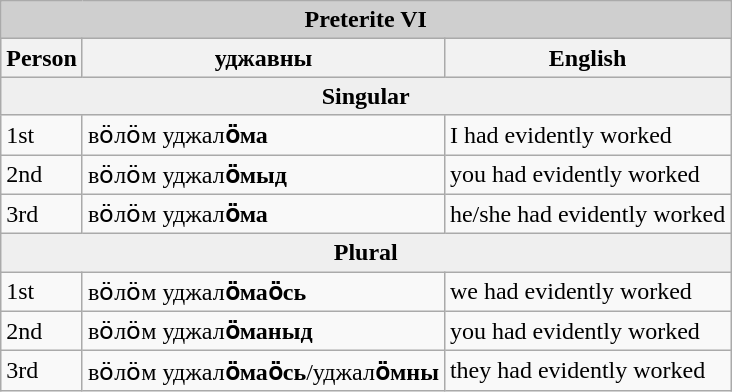<table class="wikitable">
<tr>
<th colspan="5" style="background:#cfcfcf;">Preterite VI</th>
</tr>
<tr style="background:#dfdfdf;" |>
<th>Person</th>
<th>уджавны</th>
<th>English</th>
</tr>
<tr>
<th colspan="5" style="background:#efefef">Singular</th>
</tr>
<tr>
<td>1st</td>
<td>вӧлӧм уджал<strong>ӧма</strong></td>
<td>I had evidently worked</td>
</tr>
<tr>
<td>2nd</td>
<td>вӧлӧм уджал<strong>ӧмыд</strong></td>
<td>you had evidently worked</td>
</tr>
<tr>
<td>3rd</td>
<td>вӧлӧм уджал<strong>ӧма</strong></td>
<td>he/she had evidently worked</td>
</tr>
<tr>
<th colspan="5" style="background:#efefef">Plural</th>
</tr>
<tr>
<td>1st</td>
<td>вӧлӧм уджал<strong>ӧмаӧсь</strong></td>
<td>we had evidently worked</td>
</tr>
<tr>
<td>2nd</td>
<td>вӧлӧм уджал<strong>ӧманыд</strong></td>
<td>you had evidently worked</td>
</tr>
<tr>
<td>3rd</td>
<td>вӧлӧм уджал<strong>ӧмаӧсь</strong>/уджал<strong>ӧмны</strong></td>
<td>they had evidently worked</td>
</tr>
</table>
